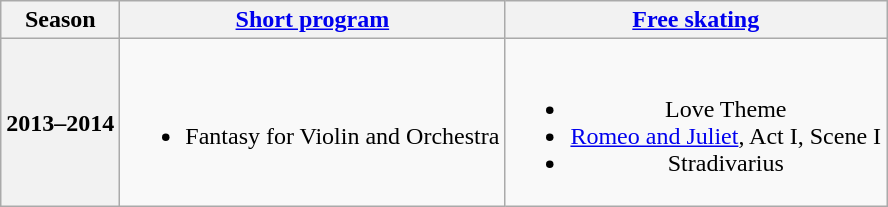<table class="wikitable" style="text-align:center">
<tr>
<th>Season</th>
<th><a href='#'>Short program</a></th>
<th><a href='#'>Free skating</a></th>
</tr>
<tr>
<th>2013–2014 <br> </th>
<td><br><ul><li>Fantasy for Violin and Orchestra <br></li></ul></td>
<td><br><ul><li>Love Theme <br></li><li><a href='#'>Romeo and Juliet</a>, Act I, Scene I <br></li><li>Stradivarius <br></li></ul></td>
</tr>
</table>
